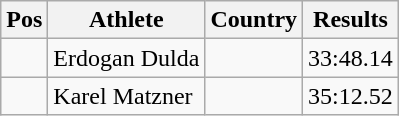<table class="wikitable">
<tr>
<th>Pos</th>
<th>Athlete</th>
<th>Country</th>
<th>Results</th>
</tr>
<tr>
<td align="center"></td>
<td>Erdogan Dulda</td>
<td></td>
<td>33:48.14</td>
</tr>
<tr>
<td align="center"></td>
<td>Karel Matzner</td>
<td></td>
<td>35:12.52</td>
</tr>
</table>
